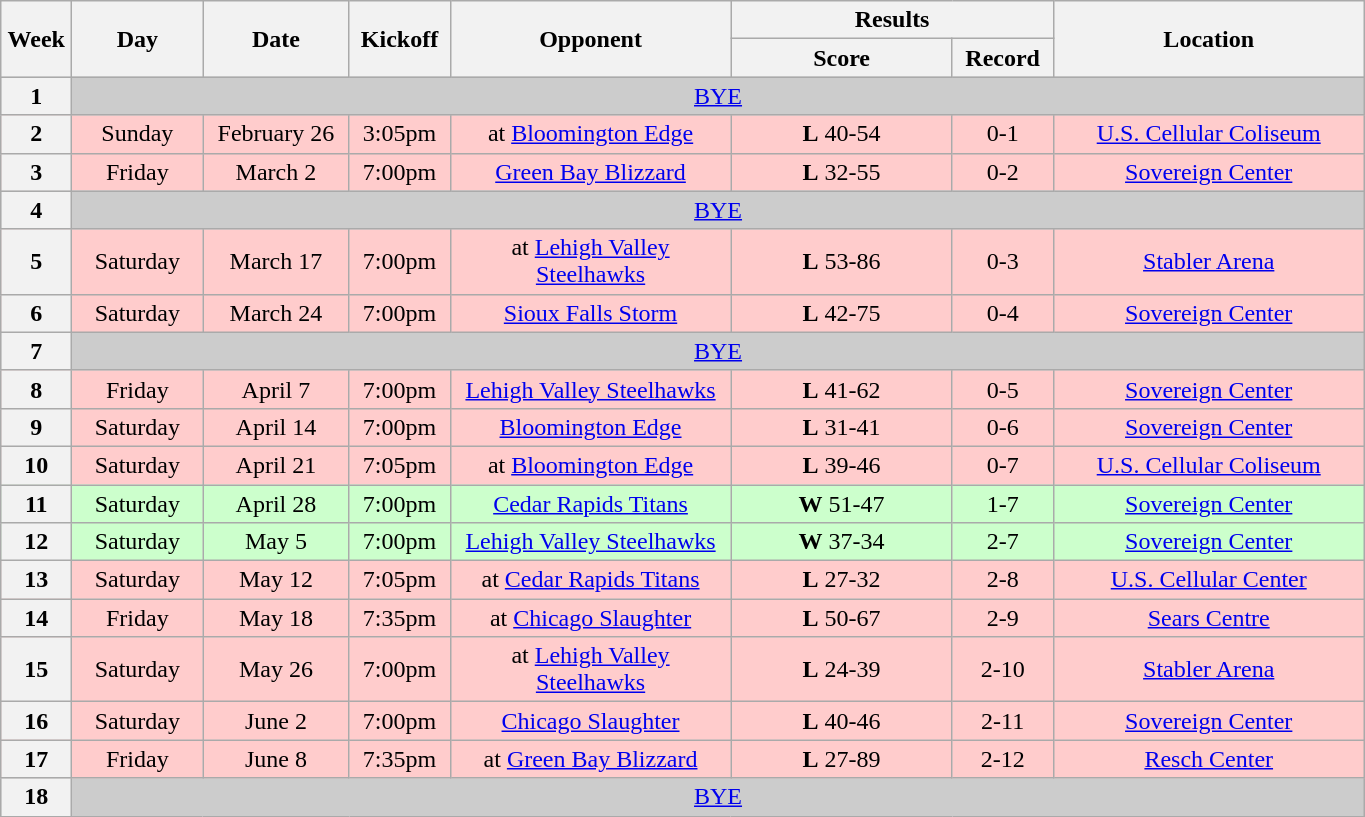<table class="wikitable">
<tr>
<th rowspan="2" width="40">Week</th>
<th rowspan="2" width="80">Day</th>
<th rowspan="2" width="90">Date</th>
<th rowspan="2" width="60">Kickoff</th>
<th rowspan="2" width="180">Opponent</th>
<th colspan="2" width="200">Results</th>
<th rowspan="2" width="200">Location</th>
</tr>
<tr>
<th width="140">Score</th>
<th width="60">Record</th>
</tr>
<tr align="center" bgcolor="#CCCCCC">
<th>1</th>
<td colSpan=7><a href='#'>BYE</a></td>
</tr>
<tr align="center" bgcolor="#FFCCCC">
<th>2</th>
<td>Sunday</td>
<td>February 26</td>
<td>3:05pm</td>
<td>at <a href='#'>Bloomington Edge</a></td>
<td><strong>L</strong> 40-54</td>
<td>0-1</td>
<td><a href='#'>U.S. Cellular Coliseum</a></td>
</tr>
<tr align="center" bgcolor="#FFCCCC">
<th>3</th>
<td>Friday</td>
<td>March 2</td>
<td>7:00pm</td>
<td><a href='#'>Green Bay Blizzard</a></td>
<td><strong>L</strong> 32-55</td>
<td>0-2</td>
<td><a href='#'>Sovereign Center</a></td>
</tr>
<tr align="center" bgcolor="#CCCCCC">
<th>4</th>
<td colSpan=7><a href='#'>BYE</a></td>
</tr>
<tr align="center" bgcolor="#FFCCCC">
<th>5</th>
<td>Saturday</td>
<td>March 17</td>
<td>7:00pm</td>
<td>at <a href='#'>Lehigh Valley Steelhawks</a></td>
<td><strong>L</strong> 53-86</td>
<td>0-3</td>
<td><a href='#'>Stabler Arena</a></td>
</tr>
<tr align="center" bgcolor="#FFCCCC">
<th>6</th>
<td>Saturday</td>
<td>March 24</td>
<td>7:00pm</td>
<td><a href='#'>Sioux Falls Storm</a></td>
<td><strong>L</strong> 42-75</td>
<td>0-4</td>
<td><a href='#'>Sovereign Center</a></td>
</tr>
<tr align="center" bgcolor="#CCCCCC">
<th>7</th>
<td colSpan=7><a href='#'>BYE</a></td>
</tr>
<tr align="center" bgcolor="#FFCCCC">
<th>8</th>
<td>Friday</td>
<td>April 7</td>
<td>7:00pm</td>
<td><a href='#'>Lehigh Valley Steelhawks</a></td>
<td><strong>L</strong> 41-62</td>
<td>0-5</td>
<td><a href='#'>Sovereign Center</a></td>
</tr>
<tr align="center" bgcolor="#FFCCCC">
<th>9</th>
<td>Saturday</td>
<td>April 14</td>
<td>7:00pm</td>
<td><a href='#'>Bloomington Edge</a></td>
<td><strong>L</strong> 31-41</td>
<td>0-6</td>
<td><a href='#'>Sovereign Center</a></td>
</tr>
<tr align="center" bgcolor="#FFCCCC">
<th>10</th>
<td>Saturday</td>
<td>April 21</td>
<td>7:05pm</td>
<td>at <a href='#'>Bloomington Edge</a></td>
<td><strong>L</strong> 39-46</td>
<td>0-7</td>
<td><a href='#'>U.S. Cellular Coliseum</a></td>
</tr>
<tr align="center" bgcolor="#CCFFCC">
<th>11</th>
<td>Saturday</td>
<td>April 28</td>
<td>7:00pm</td>
<td><a href='#'>Cedar Rapids Titans</a></td>
<td><strong>W</strong> 51-47</td>
<td>1-7</td>
<td><a href='#'>Sovereign Center</a></td>
</tr>
<tr align="center" bgcolor="#CCFFCC">
<th>12</th>
<td>Saturday</td>
<td>May 5</td>
<td>7:00pm</td>
<td><a href='#'>Lehigh Valley Steelhawks</a></td>
<td><strong>W</strong> 37-34</td>
<td>2-7</td>
<td><a href='#'>Sovereign Center</a></td>
</tr>
<tr align="center" bgcolor="#FFCCCC">
<th>13</th>
<td>Saturday</td>
<td>May 12</td>
<td>7:05pm</td>
<td>at <a href='#'>Cedar Rapids Titans</a></td>
<td><strong>L</strong> 27-32</td>
<td>2-8</td>
<td><a href='#'>U.S. Cellular Center</a></td>
</tr>
<tr align="center" bgcolor="#FFCCCC">
<th>14</th>
<td>Friday</td>
<td>May 18</td>
<td>7:35pm</td>
<td>at <a href='#'>Chicago Slaughter</a></td>
<td><strong>L</strong> 50-67</td>
<td>2-9</td>
<td><a href='#'>Sears Centre</a></td>
</tr>
<tr align="center" bgcolor="#FFCCCC">
<th>15</th>
<td>Saturday</td>
<td>May 26</td>
<td>7:00pm</td>
<td>at <a href='#'>Lehigh Valley Steelhawks</a></td>
<td><strong>L</strong> 24-39</td>
<td>2-10</td>
<td><a href='#'>Stabler Arena</a></td>
</tr>
<tr align="center" bgcolor="#FFCCCC">
<th>16</th>
<td>Saturday</td>
<td>June 2</td>
<td>7:00pm</td>
<td><a href='#'>Chicago Slaughter</a></td>
<td><strong>L</strong> 40-46</td>
<td>2-11</td>
<td><a href='#'>Sovereign Center</a></td>
</tr>
<tr align="center" bgcolor="#FFCCCC">
<th>17</th>
<td>Friday</td>
<td>June 8</td>
<td>7:35pm</td>
<td>at <a href='#'>Green Bay Blizzard</a></td>
<td><strong>L</strong> 27-89</td>
<td>2-12</td>
<td><a href='#'>Resch Center</a></td>
</tr>
<tr align="center" bgcolor="#CCCCCC">
<th>18</th>
<td colSpan=7><a href='#'>BYE</a></td>
</tr>
</table>
